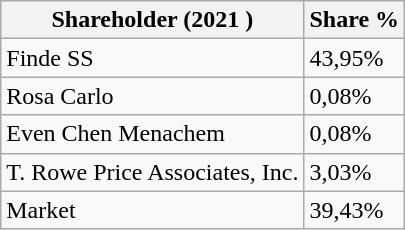<table class="wikitable">
<tr>
<th>Shareholder (2021 )</th>
<th>Share %</th>
</tr>
<tr>
<td>Finde SS</td>
<td>43,95%</td>
</tr>
<tr>
<td>Rosa Carlo</td>
<td>0,08%</td>
</tr>
<tr>
<td>Even Chen Menachem</td>
<td>0,08%</td>
</tr>
<tr>
<td>T. Rowe Price Associates, Inc.</td>
<td>3,03%</td>
</tr>
<tr>
<td>Market</td>
<td>39,43%</td>
</tr>
</table>
